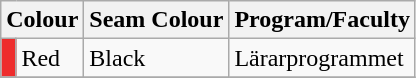<table class=wikitable>
<tr>
<th colspan=2>Colour</th>
<th>Seam Colour</th>
<th>Program/Faculty</th>
</tr>
<tr>
<td style="background:#EE2C2C"></td>
<td>Red</td>
<td>Black</td>
<td>Lärarprogrammet</td>
</tr>
<tr>
</tr>
</table>
